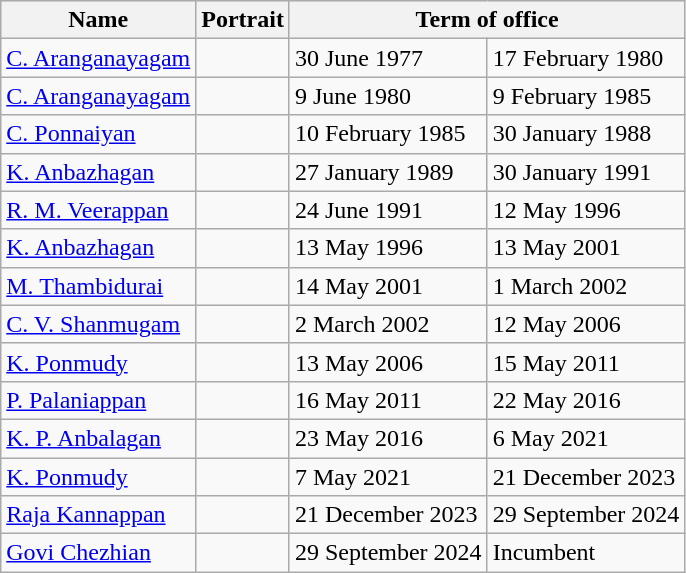<table class="wikitable sortable">
<tr style="text-align:center; background:#f0f0f0;">
<th>Name</th>
<th>Portrait</th>
<th colspan="2">Term of office</th>
</tr>
<tr>
<td><a href='#'>C. Aranganayagam</a></td>
<td></td>
<td>30 June 1977</td>
<td>17 February 1980</td>
</tr>
<tr>
<td><a href='#'>C. Aranganayagam</a></td>
<td></td>
<td>9 June 1980</td>
<td>9 February 1985</td>
</tr>
<tr>
<td><a href='#'>C. Ponnaiyan</a></td>
<td></td>
<td>10 February 1985</td>
<td>30 January 1988</td>
</tr>
<tr>
<td><a href='#'>K. Anbazhagan</a></td>
<td></td>
<td>27 January 1989</td>
<td>30 January 1991</td>
</tr>
<tr>
<td><a href='#'>R. M. Veerappan</a></td>
<td></td>
<td>24 June 1991</td>
<td>12 May 1996</td>
</tr>
<tr>
<td><a href='#'>K. Anbazhagan</a></td>
<td></td>
<td>13 May 1996</td>
<td>13 May 2001</td>
</tr>
<tr>
<td><a href='#'>M. Thambidurai</a></td>
<td></td>
<td>14 May 2001</td>
<td>1 March 2002</td>
</tr>
<tr>
<td><a href='#'>C. V. Shanmugam</a></td>
<td></td>
<td>2 March 2002</td>
<td>12 May 2006</td>
</tr>
<tr>
<td><a href='#'>K. Ponmudy</a></td>
<td></td>
<td>13 May 2006</td>
<td>15 May 2011</td>
</tr>
<tr>
<td><a href='#'>P. Palaniappan</a></td>
<td></td>
<td>16 May 2011</td>
<td>22 May 2016</td>
</tr>
<tr>
<td><a href='#'>K. P. Anbalagan</a></td>
<td></td>
<td>23 May 2016</td>
<td>6 May 2021</td>
</tr>
<tr>
<td><a href='#'>K. Ponmudy</a></td>
<td></td>
<td>7 May 2021</td>
<td>21 December 2023</td>
</tr>
<tr>
<td><a href='#'>Raja Kannappan</a></td>
<td></td>
<td>21 December 2023</td>
<td>29 September 2024</td>
</tr>
<tr>
<td><a href='#'>Govi Chezhian</a></td>
<td></td>
<td>29 September 2024</td>
<td>Incumbent</td>
</tr>
</table>
